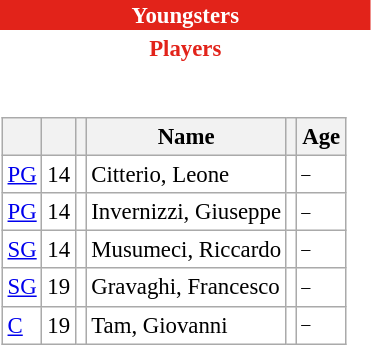<table class="toccolours" style="font-size: 95%; ns:10|width:100%;">
<tr>
<th colspan="2" style="background-color: #E2231A; text-align: center; color: white">Youngsters</th>
</tr>
<tr style="background-color: white; color: #E2231A; text-align: center;">
<th>Players</th>
</tr>
<tr>
<td><br><table class="wikitable sortable" style="background:transparent; ;">
<tr>
<th></th>
<th></th>
<th></th>
<th>Name</th>
<th></th>
<th>Age</th>
</tr>
<tr>
<td><a href='#'>PG</a></td>
<td>14</td>
<td></td>
<td>Citterio, Leone</td>
<td style="text-align:left; white-space:nowrap; font-size: 80%"></td>
<td style="text-align:left; white-space:nowrap; font-size: 80%"> – </td>
</tr>
<tr>
<td><a href='#'>PG</a></td>
<td>14</td>
<td></td>
<td>Invernizzi, Giuseppe</td>
<td style="text-align:left; white-space:nowrap; font-size: 80%"></td>
<td style="text-align:left; white-space:nowrap; font-size: 80%"> – </td>
</tr>
<tr>
<td><a href='#'>SG</a></td>
<td>14</td>
<td></td>
<td>Musumeci, Riccardo</td>
<td style="text-align:left; white-space:nowrap; font-size: 80%"></td>
<td style="text-align:left; white-space:nowrap; font-size: 80%"> – </td>
</tr>
<tr>
<td><a href='#'>SG</a></td>
<td>19</td>
<td></td>
<td>Gravaghi, Francesco</td>
<td style="text-align:left; white-space:nowrap; font-size: 80%"></td>
<td style="text-align:left; white-space:nowrap; font-size: 80%"> – </td>
</tr>
<tr>
<td><a href='#'>C</a></td>
<td>19</td>
<td></td>
<td>Tam, Giovanni</td>
<td style="text-align:left; white-space:nowrap; font-size: 80%"></td>
<td style="text-align:left; white-space:nowrap; font-size: 80%"> – </td>
</tr>
</table>
</td>
</tr>
</table>
